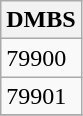<table class="wikitable">
<tr>
<th>DMBS</th>
</tr>
<tr>
<td>79900</td>
</tr>
<tr>
<td>79901</td>
</tr>
<tr>
</tr>
</table>
